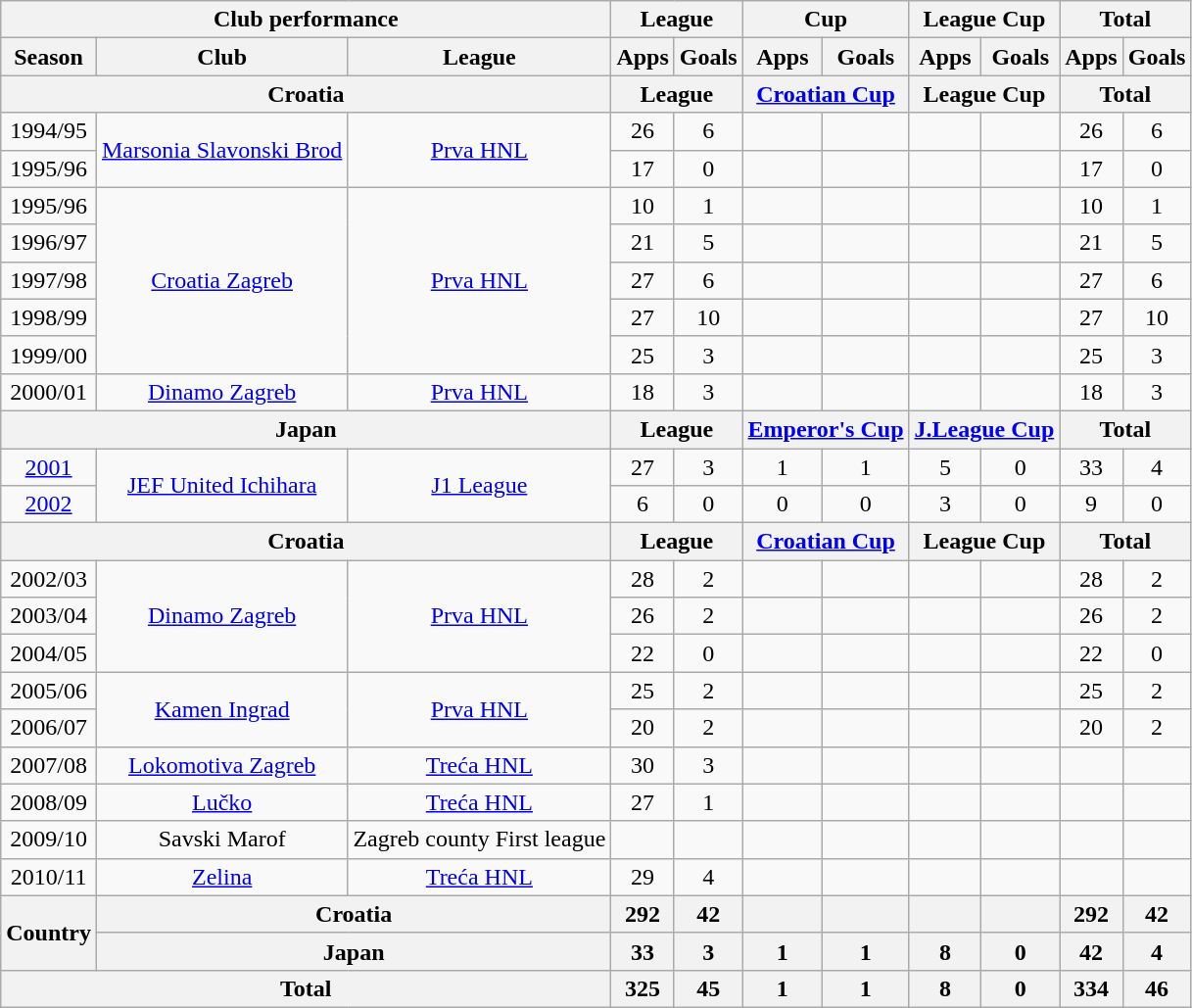<table class="wikitable" style="text-align:center;">
<tr>
<th colspan=3>Club performance</th>
<th colspan=2>League</th>
<th colspan=2>Cup</th>
<th colspan=2>League Cup</th>
<th colspan=2>Total</th>
</tr>
<tr>
<th>Season</th>
<th>Club</th>
<th>League</th>
<th>Apps</th>
<th>Goals</th>
<th>Apps</th>
<th>Goals</th>
<th>Apps</th>
<th>Goals</th>
<th>Apps</th>
<th>Goals</th>
</tr>
<tr>
<th colspan=3>Croatia</th>
<th colspan=2>League</th>
<th colspan=2><a href='#'>Croatian Cup</a></th>
<th colspan=2>League Cup</th>
<th colspan=2>Total</th>
</tr>
<tr>
<td>1994/95</td>
<td rowspan="2"><a href='#'>Marsonia Slavonski Brod</a></td>
<td rowspan="2"><a href='#'>Prva HNL</a></td>
<td>26</td>
<td>6</td>
<td></td>
<td></td>
<td></td>
<td></td>
<td>26</td>
<td>6</td>
</tr>
<tr>
<td>1995/96</td>
<td>17</td>
<td>0</td>
<td></td>
<td></td>
<td></td>
<td></td>
<td>17</td>
<td>0</td>
</tr>
<tr>
<td>1995/96</td>
<td rowspan="5"><a href='#'>Croatia Zagreb</a></td>
<td rowspan="5"><a href='#'>Prva HNL</a></td>
<td>10</td>
<td>1</td>
<td></td>
<td></td>
<td></td>
<td></td>
<td>10</td>
<td>1</td>
</tr>
<tr>
<td>1996/97</td>
<td>21</td>
<td>5</td>
<td></td>
<td></td>
<td></td>
<td></td>
<td>21</td>
<td>5</td>
</tr>
<tr>
<td>1997/98</td>
<td>27</td>
<td>6</td>
<td></td>
<td></td>
<td></td>
<td></td>
<td>27</td>
<td>6</td>
</tr>
<tr>
<td>1998/99</td>
<td>27</td>
<td>10</td>
<td></td>
<td></td>
<td></td>
<td></td>
<td>27</td>
<td>10</td>
</tr>
<tr>
<td>1999/00</td>
<td>25</td>
<td>3</td>
<td></td>
<td></td>
<td></td>
<td></td>
<td>25</td>
<td>3</td>
</tr>
<tr>
<td>2000/01</td>
<td><a href='#'>Dinamo Zagreb</a></td>
<td><a href='#'>Prva HNL</a></td>
<td>18</td>
<td>3</td>
<td></td>
<td></td>
<td></td>
<td></td>
<td>18</td>
<td>3</td>
</tr>
<tr>
<th colspan=3>Japan</th>
<th colspan=2>League</th>
<th colspan=2><a href='#'>Emperor's Cup</a></th>
<th colspan=2><a href='#'>J.League Cup</a></th>
<th colspan=2>Total</th>
</tr>
<tr>
<td><a href='#'>2001</a></td>
<td rowspan="2"><a href='#'>JEF United Ichihara</a></td>
<td rowspan="2"><a href='#'>J1 League</a></td>
<td>27</td>
<td>3</td>
<td>1</td>
<td>1</td>
<td>5</td>
<td>0</td>
<td>33</td>
<td>4</td>
</tr>
<tr>
<td><a href='#'>2002</a></td>
<td>6</td>
<td>0</td>
<td>0</td>
<td>0</td>
<td>3</td>
<td>0</td>
<td>9</td>
<td>0</td>
</tr>
<tr>
<th colspan=3>Croatia</th>
<th colspan=2>League</th>
<th colspan=2><a href='#'>Croatian Cup</a></th>
<th colspan=2>League Cup</th>
<th colspan=2>Total</th>
</tr>
<tr>
<td>2002/03</td>
<td rowspan="3"><a href='#'>Dinamo Zagreb</a></td>
<td rowspan="3"><a href='#'>Prva HNL</a></td>
<td>28</td>
<td>2</td>
<td></td>
<td></td>
<td></td>
<td></td>
<td>28</td>
<td>2</td>
</tr>
<tr>
<td>2003/04</td>
<td>26</td>
<td>2</td>
<td></td>
<td></td>
<td></td>
<td></td>
<td>26</td>
<td>2</td>
</tr>
<tr>
<td>2004/05</td>
<td>22</td>
<td>0</td>
<td></td>
<td></td>
<td></td>
<td></td>
<td>22</td>
<td>0</td>
</tr>
<tr>
<td>2005/06</td>
<td rowspan="2"><a href='#'>Kamen Ingrad</a></td>
<td rowspan="2"><a href='#'>Prva HNL</a></td>
<td>25</td>
<td>2</td>
<td></td>
<td></td>
<td></td>
<td></td>
<td>25</td>
<td>2</td>
</tr>
<tr>
<td>2006/07</td>
<td>20</td>
<td>2</td>
<td></td>
<td></td>
<td></td>
<td></td>
<td>20</td>
<td>2</td>
</tr>
<tr>
<td>2007/08</td>
<td><a href='#'>Lokomotiva Zagreb</a></td>
<td><a href='#'>Treća HNL</a></td>
<td>30</td>
<td>3</td>
<td></td>
<td></td>
<td></td>
<td></td>
<td></td>
<td></td>
</tr>
<tr>
<td>2008/09</td>
<td><a href='#'>Lučko</a></td>
<td><a href='#'>Treća HNL</a></td>
<td>27</td>
<td>1</td>
<td></td>
<td></td>
<td></td>
<td></td>
<td></td>
<td></td>
</tr>
<tr>
<td>2009/10</td>
<td>Savski Marof</td>
<td>Zagreb county First league</td>
<td></td>
<td></td>
<td></td>
<td></td>
<td></td>
<td></td>
<td></td>
<td></td>
</tr>
<tr>
<td>2010/11</td>
<td><a href='#'>Zelina</a></td>
<td><a href='#'>Treća HNL</a></td>
<td>29</td>
<td>4</td>
<td></td>
<td></td>
<td></td>
<td></td>
<td></td>
<td></td>
</tr>
<tr>
<th rowspan=2>Country</th>
<th colspan=2>Croatia</th>
<th>292</th>
<th>42</th>
<th></th>
<th></th>
<th></th>
<th></th>
<th>292</th>
<th>42</th>
</tr>
<tr>
<th colspan=2>Japan</th>
<th>33</th>
<th>3</th>
<th>1</th>
<th>1</th>
<th>8</th>
<th>0</th>
<th>42</th>
<th>4</th>
</tr>
<tr>
<th colspan=3>Total</th>
<th>325</th>
<th>45</th>
<th>1</th>
<th>1</th>
<th>8</th>
<th>0</th>
<th>334</th>
<th>46</th>
</tr>
</table>
